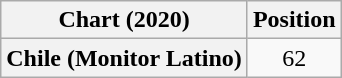<table class="wikitable plainrowheaders" style="text-align:center">
<tr>
<th scope="col">Chart (2020)</th>
<th scope="col">Position</th>
</tr>
<tr>
<th scope="row">Chile (Monitor Latino)</th>
<td>62</td>
</tr>
</table>
